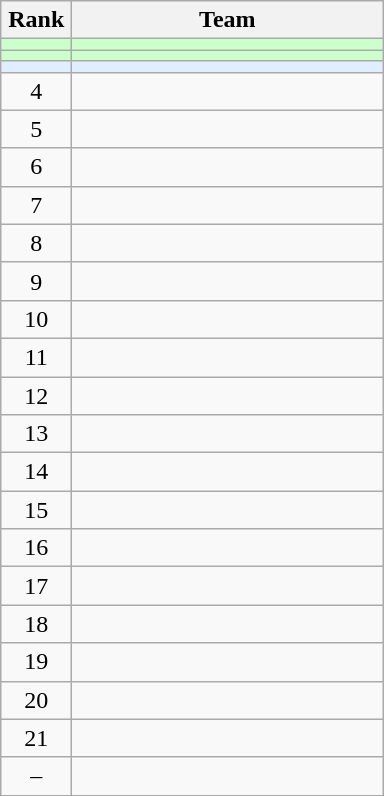<table class="wikitable" style="text-align:center">
<tr>
<th width=40>Rank</th>
<th width=200>Team</th>
</tr>
<tr bgcolor=#ccffcc>
<td></td>
<td style="text-align:left"></td>
</tr>
<tr bgcolor=#ccffcc>
<td></td>
<td style="text-align:left"></td>
</tr>
<tr bgcolor=#dfefff>
<td></td>
<td style="text-align:left"></td>
</tr>
<tr>
<td>4</td>
<td style="text-align:left"></td>
</tr>
<tr>
<td>5</td>
<td style="text-align:left"></td>
</tr>
<tr>
<td>6</td>
<td style="text-align:left"></td>
</tr>
<tr>
<td>7</td>
<td style="text-align:left"></td>
</tr>
<tr>
<td>8</td>
<td style="text-align:left"></td>
</tr>
<tr>
<td>9</td>
<td style="text-align:left"></td>
</tr>
<tr>
<td>10</td>
<td style="text-align:left"></td>
</tr>
<tr>
<td>11</td>
<td style="text-align:left"></td>
</tr>
<tr>
<td>12</td>
<td style="text-align:left"></td>
</tr>
<tr>
<td>13</td>
<td style="text-align:left"></td>
</tr>
<tr>
<td>14</td>
<td style="text-align:left"></td>
</tr>
<tr>
<td>15</td>
<td style="text-align:left"></td>
</tr>
<tr>
<td>16</td>
<td style="text-align:left"></td>
</tr>
<tr>
<td>17</td>
<td style="text-align:left"></td>
</tr>
<tr>
<td>18</td>
<td style="text-align:left"></td>
</tr>
<tr>
<td>19</td>
<td style="text-align:left"></td>
</tr>
<tr>
<td>20</td>
<td style="text-align:left"></td>
</tr>
<tr>
<td>21</td>
<td style="text-align:left"></td>
</tr>
<tr>
<td>–</td>
<td style="text-align:left"></td>
</tr>
</table>
